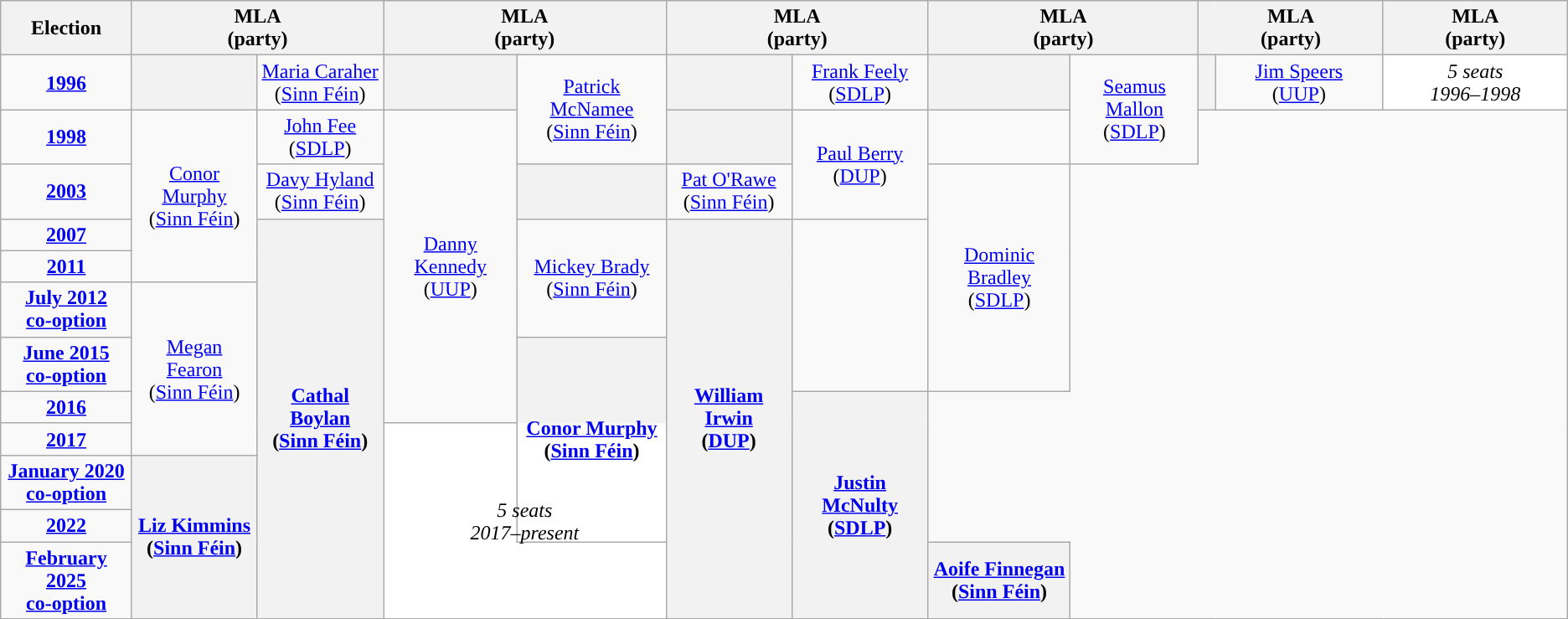<table class="wikitable" style="text-align:center">
<tr>
<th>Election</th>
<th scope="col" width="150" colspan = "2">MLA<br> (party)</th>
<th scope="col" width="150" colspan = "2">MLA<br> (party)</th>
<th scope="col" width="150" colspan = "2">MLA<br> (party)</th>
<th scope="col" width="150" colspan = "2">MLA<br> (party)</th>
<th scope="col" width="150" colspan = "2">MLA<br> (party)</th>
<th scope="col" width="150" colspan = "2">MLA<br> (party)</th>
</tr>
<tr>
<td><strong><a href='#'>1996</a></strong></td>
<th style="background-color: "></th>
<td><a href='#'>Maria Caraher</a><br>(<a href='#'>Sinn Féin</a>)</td>
<th style="background-color: "></th>
<td rowspan=2><a href='#'>Patrick McNamee</a><br>(<a href='#'>Sinn Féin</a>)</td>
<th style="background-color: "></th>
<td><a href='#'>Frank Feely</a><br>(<a href='#'>SDLP</a>)</td>
<th style="background-color: "></th>
<td rowspan=2><a href='#'>Seamus Mallon</a><br>(<a href='#'>SDLP</a>)</td>
<th style="background-color: "></th>
<td><a href='#'>Jim Speers</a><br>(<a href='#'>UUP</a>)</td>
<td style="background-color:#FFFFFF" colspan=2><em>5 seats<br>1996–1998</em></td>
</tr>
<tr>
<td><strong><a href='#'>1998</a></strong></td>
<td rowspan=4><a href='#'>Conor Murphy</a><br>(<a href='#'>Sinn Féin</a>)</td>
<td><a href='#'>John Fee</a><br>(<a href='#'>SDLP</a>)</td>
<td rowspan=7><a href='#'>Danny Kennedy</a><br>(<a href='#'>UUP</a>)</td>
<th style="background-color: "></th>
<td rowspan=2><a href='#'>Paul Berry</a><br>(<a href='#'>DUP</a>)</td>
</tr>
<tr>
<td><strong><a href='#'>2003</a></strong></td>
<td><a href='#'>Davy Hyland</a><br>(<a href='#'>Sinn Féin</a>)</td>
<th style="background-color: "></th>
<td><a href='#'>Pat O'Rawe</a><br>(<a href='#'>Sinn Féin</a>)</td>
<td rowspan=5><a href='#'>Dominic Bradley</a><br>(<a href='#'>SDLP</a>)</td>
</tr>
<tr>
<td><strong><a href='#'>2007</a></strong></td>
<th rowspan="9"><a href='#'>Cathal Boylan</a><br>(<a href='#'>Sinn Féin</a>)</th>
<td rowspan=3><a href='#'>Mickey Brady</a><br>(<a href='#'>Sinn Féin</a>)</td>
<th rowspan="9"><a href='#'>William Irwin</a><br>(<a href='#'>DUP</a>)</th>
</tr>
<tr>
<td><strong><a href='#'>2011</a></strong></td>
</tr>
<tr>
<td><strong><a href='#'>July 2012<br>co-option</a></strong></td>
<td rowspan=4><a href='#'>Megan Fearon</a><br>(<a href='#'>Sinn Féin</a>)</td>
</tr>
<tr>
<td><strong><a href='#'>June 2015<br>co-option</a></strong></td>
<th rowspan="5"><a href='#'>Conor Murphy</a><br>(<a href='#'>Sinn Féin</a>)</th>
</tr>
<tr>
<td><strong><a href='#'>2016</a></strong></td>
<th rowspan="5"><a href='#'>Justin McNulty</a><br>(<a href='#'>SDLP</a>)</th>
</tr>
<tr>
<td><strong><a href='#'>2017</a></strong></td>
<td colspan="2" rowspan="4" style="background-color:#FFFFFF"><em>5 seats<br>2017–present</em></td>
</tr>
<tr>
<td><strong><a href='#'>January 2020<br>co-option</a></strong></td>
<th rowspan="3"><a href='#'>Liz Kimmins</a><br>(<a href='#'>Sinn Féin</a>)</th>
</tr>
<tr>
<td><strong><a href='#'>2022</a></strong></td>
</tr>
<tr>
<td><strong><a href='#'>February 2025<br>co-option</a></strong></td>
<th><a href='#'>Aoife Finnegan</a><br>(<a href='#'>Sinn Féin</a>)</th>
</tr>
<tr>
</tr>
</table>
